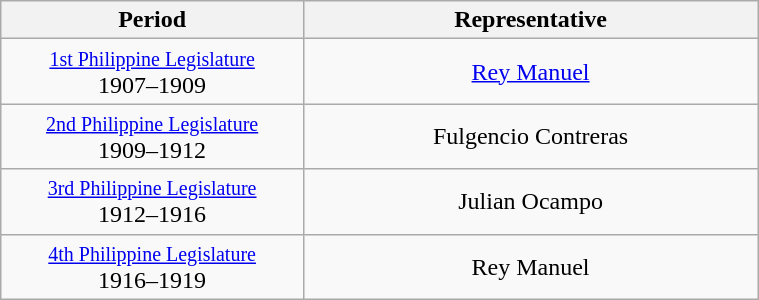<table class="wikitable" style="text-align:center; width:40%;">
<tr>
<th width=40%>Period</th>
<th>Representative</th>
</tr>
<tr>
<td><small><a href='#'>1st Philippine Legislature</a></small><br>1907–1909</td>
<td><a href='#'>Rey Manuel</a></td>
</tr>
<tr>
<td><small><a href='#'>2nd Philippine Legislature</a></small><br>1909–1912</td>
<td>Fulgencio Contreras</td>
</tr>
<tr>
<td><small><a href='#'>3rd Philippine Legislature</a></small><br>1912–1916</td>
<td>Julian Ocampo</td>
</tr>
<tr>
<td><small><a href='#'>4th Philippine Legislature</a></small><br>1916–1919</td>
<td>Rey Manuel</td>
</tr>
</table>
